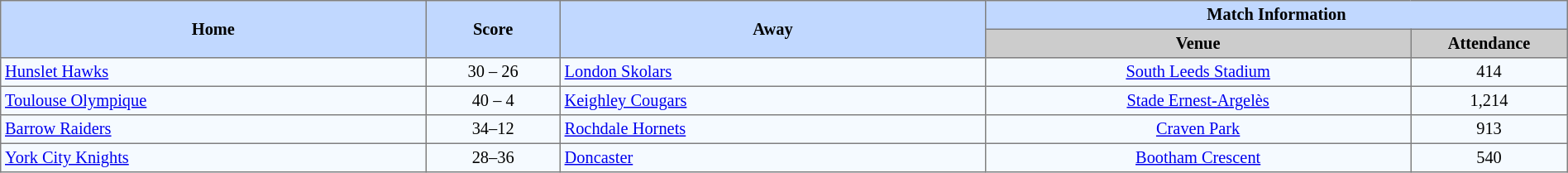<table border=1 style="border-collapse:collapse; font-size:85%; text-align:center;" cellpadding=3 cellspacing=0 width=100%>
<tr bgcolor=#C1D8FF>
<th rowspan=2 width=19%>Home</th>
<th rowspan=2 width=6%>Score</th>
<th rowspan=2 width=19%>Away</th>
<th colspan=2>Match Information</th>
</tr>
<tr bgcolor=#CCCCCC>
<th width=19%>Venue</th>
<th width=7%>Attendance</th>
</tr>
<tr bgcolor=#F5FAFF>
<td align=left> <a href='#'>Hunslet Hawks</a></td>
<td>30 – 26</td>
<td align=left> <a href='#'>London Skolars</a></td>
<td><a href='#'>South Leeds Stadium</a></td>
<td>414</td>
</tr>
<tr bgcolor=#F5FAFF>
<td align=left> <a href='#'>Toulouse Olympique</a></td>
<td>40 – 4</td>
<td align=left> <a href='#'>Keighley Cougars</a></td>
<td><a href='#'>Stade Ernest-Argelès</a></td>
<td>1,214</td>
</tr>
<tr bgcolor=#F5FAFF>
<td align=left> <a href='#'>Barrow Raiders</a></td>
<td>34–12</td>
<td align=left> <a href='#'>Rochdale Hornets</a></td>
<td><a href='#'>Craven Park</a></td>
<td>913</td>
</tr>
<tr bgcolor=#F5FAFF>
<td align=left> <a href='#'>York City Knights</a></td>
<td>28–36</td>
<td align=left> <a href='#'>Doncaster</a></td>
<td><a href='#'>Bootham Crescent</a></td>
<td>540</td>
</tr>
</table>
